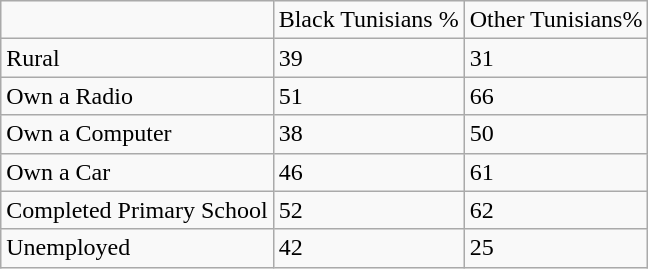<table class="wikitable">
<tr>
<td></td>
<td>Black Tunisians %</td>
<td>Other Tunisians%</td>
</tr>
<tr>
<td>Rural</td>
<td>39</td>
<td>31</td>
</tr>
<tr>
<td>Own a Radio</td>
<td>51</td>
<td>66</td>
</tr>
<tr>
<td>Own a Computer</td>
<td>38</td>
<td>50</td>
</tr>
<tr>
<td>Own a Car</td>
<td>46</td>
<td>61</td>
</tr>
<tr>
<td>Completed Primary School</td>
<td>52</td>
<td>62</td>
</tr>
<tr>
<td>Unemployed</td>
<td>42</td>
<td>25</td>
</tr>
</table>
